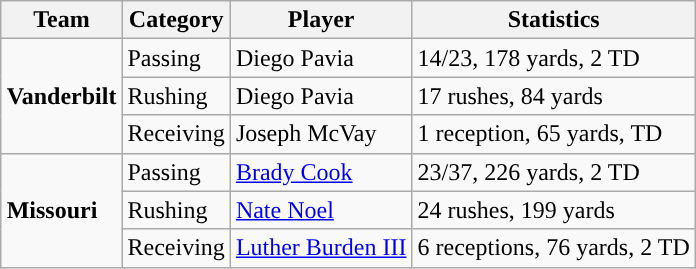<table class="wikitable" style="float: right;">
<tr>
<th>Team</th>
<th>Category</th>
<th>Player</th>
<th>Statistics</th>
</tr>
<tr>
<td rowspan=3><strong>Vanderbilt</strong></td>
<td>Passing</td>
<td>Diego Pavia</td>
<td>14/23, 178 yards, 2 TD</td>
</tr>
<tr>
<td>Rushing</td>
<td>Diego Pavia</td>
<td>17 rushes, 84 yards</td>
</tr>
<tr>
<td>Receiving</td>
<td>Joseph McVay</td>
<td>1 reception, 65 yards, TD</td>
</tr>
<tr>
<td rowspan=3><strong>Missouri</strong></td>
<td>Passing</td>
<td><a href='#'>Brady Cook</a></td>
<td>23/37, 226 yards, 2 TD</td>
</tr>
<tr>
<td>Rushing</td>
<td><a href='#'>Nate Noel</a></td>
<td>24 rushes, 199 yards</td>
</tr>
<tr>
<td>Receiving</td>
<td><a href='#'>Luther Burden III</a></td>
<td>6 receptions, 76 yards, 2 TD</td>
</tr>
</table>
